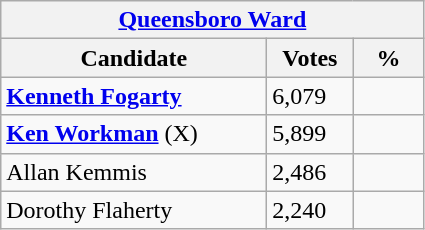<table class="wikitable">
<tr>
<th colspan="3"><a href='#'>Queensboro Ward</a></th>
</tr>
<tr>
<th style="width: 170px">Candidate</th>
<th style="width: 50px">Votes</th>
<th style="width: 40px">%</th>
</tr>
<tr>
<td><strong><a href='#'>Kenneth Fogarty</a></strong></td>
<td>6,079</td>
<td></td>
</tr>
<tr>
<td><strong><a href='#'>Ken Workman</a></strong> (X)</td>
<td>5,899</td>
<td></td>
</tr>
<tr>
<td>Allan Kemmis</td>
<td>2,486</td>
<td></td>
</tr>
<tr>
<td>Dorothy Flaherty</td>
<td>2,240</td>
<td></td>
</tr>
</table>
